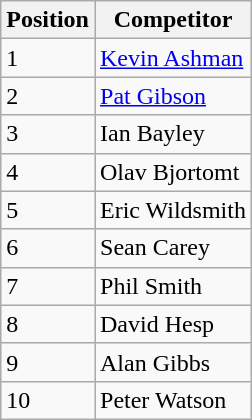<table class="wikitable" border="1">
<tr>
<th>Position</th>
<th>Competitor</th>
</tr>
<tr>
<td>1</td>
<td><a href='#'>Kevin Ashman</a></td>
</tr>
<tr>
<td>2</td>
<td><a href='#'>Pat Gibson</a></td>
</tr>
<tr>
<td>3</td>
<td>Ian Bayley</td>
</tr>
<tr>
<td>4</td>
<td>Olav Bjortomt</td>
</tr>
<tr>
<td>5</td>
<td>Eric Wildsmith</td>
</tr>
<tr>
<td>6</td>
<td>Sean Carey</td>
</tr>
<tr>
<td>7</td>
<td>Phil Smith</td>
</tr>
<tr>
<td>8</td>
<td>David Hesp</td>
</tr>
<tr>
<td>9</td>
<td>Alan Gibbs</td>
</tr>
<tr>
<td>10</td>
<td>Peter Watson</td>
</tr>
</table>
